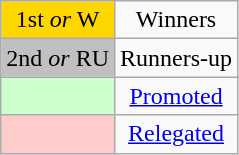<table class="wikitable" style="text-align:center">
<tr>
<td style=background:gold>1st <em>or</em> W</td>
<td>Winners</td>
</tr>
<tr>
<td style=background:silver>2nd <em>or</em> RU</td>
<td>Runners-up</td>
</tr>
<tr>
<td style=background:#CCFFCC></td>
<td><a href='#'>Promoted</a></td>
</tr>
<tr>
<td style=background:#FFCCCC></td>
<td><a href='#'>Relegated</a></td>
</tr>
</table>
